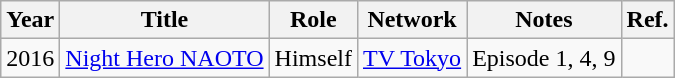<table class="wikitable">
<tr>
<th>Year</th>
<th>Title</th>
<th>Role</th>
<th>Network</th>
<th>Notes</th>
<th>Ref.</th>
</tr>
<tr>
<td>2016</td>
<td><a href='#'>Night Hero NAOTO</a></td>
<td>Himself</td>
<td><a href='#'>TV Tokyo</a></td>
<td>Episode 1, 4, 9</td>
<td></td>
</tr>
</table>
